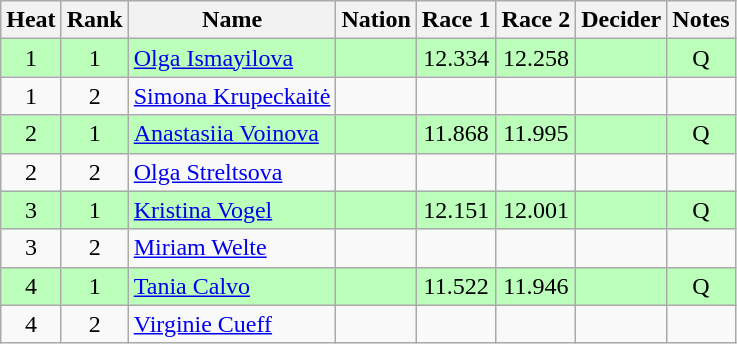<table class="wikitable sortable" style="text-align:center">
<tr>
<th>Heat</th>
<th>Rank</th>
<th>Name</th>
<th>Nation</th>
<th>Race 1</th>
<th>Race 2</th>
<th>Decider</th>
<th>Notes</th>
</tr>
<tr bgcolor=bbffbb>
<td>1</td>
<td>1</td>
<td align=left><a href='#'>Olga Ismayilova</a></td>
<td align=left></td>
<td>12.334</td>
<td>12.258</td>
<td></td>
<td>Q</td>
</tr>
<tr>
<td>1</td>
<td>2</td>
<td align=left><a href='#'>Simona Krupeckaitė</a></td>
<td align=left></td>
<td></td>
<td></td>
<td></td>
<td></td>
</tr>
<tr bgcolor=bbffbb>
<td>2</td>
<td>1</td>
<td align=left><a href='#'>Anastasiia Voinova</a></td>
<td align=left></td>
<td>11.868</td>
<td>11.995</td>
<td></td>
<td>Q</td>
</tr>
<tr>
<td>2</td>
<td>2</td>
<td align=left><a href='#'>Olga Streltsova</a></td>
<td align=left></td>
<td></td>
<td></td>
<td></td>
<td></td>
</tr>
<tr bgcolor=bbffbb>
<td>3</td>
<td>1</td>
<td align=left><a href='#'>Kristina Vogel</a></td>
<td align=left></td>
<td>12.151</td>
<td>12.001</td>
<td></td>
<td>Q</td>
</tr>
<tr>
<td>3</td>
<td>2</td>
<td align=left><a href='#'>Miriam Welte</a></td>
<td align=left></td>
<td></td>
<td></td>
<td></td>
<td></td>
</tr>
<tr bgcolor=bbffbb>
<td>4</td>
<td>1</td>
<td align=left><a href='#'>Tania Calvo</a></td>
<td align=left></td>
<td>11.522</td>
<td>11.946</td>
<td></td>
<td>Q</td>
</tr>
<tr>
<td>4</td>
<td>2</td>
<td align=left><a href='#'>Virginie Cueff</a></td>
<td align=left></td>
<td></td>
<td></td>
<td></td>
<td></td>
</tr>
</table>
